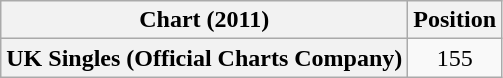<table class="wikitable plainrowheaders" style="text-align:center;" border="1">
<tr>
<th scope="col">Chart (2011)</th>
<th scope="col">Position</th>
</tr>
<tr>
<th scope="row">UK Singles (Official Charts Company)</th>
<td align="center">155</td>
</tr>
</table>
